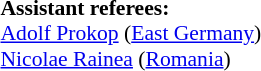<table width=50% style="font-size: 90%">
<tr>
<td><br><strong>Assistant referees:</strong>
<br><a href='#'>Adolf Prokop</a> (<a href='#'>East Germany</a>)
<br><a href='#'>Nicolae Rainea</a> (<a href='#'>Romania</a>)</td>
</tr>
</table>
